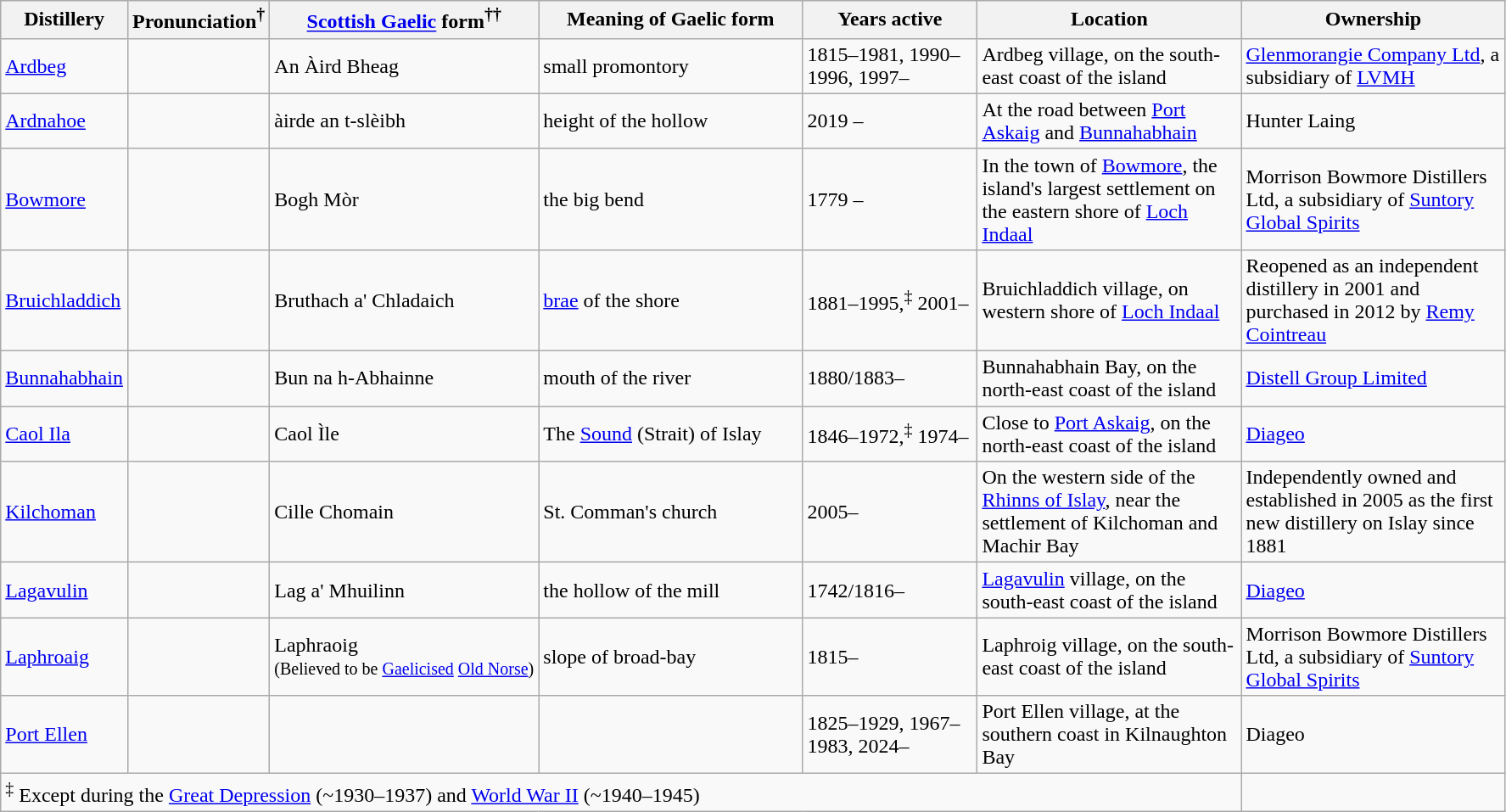<table class="wikitable">
<tr>
<th>Distillery</th>
<th>Pronunciation<sup><strong>†</strong></sup></th>
<th><a href='#'>Scottish Gaelic</a> form<sup>††</sup></th>
<th style="width:200px;">Meaning of Gaelic form</th>
<th style="width:130px;">Years active</th>
<th style="width:200px;">Location</th>
<th style="width:200px;">Ownership</th>
</tr>
<tr>
<td><a href='#'>Ardbeg</a></td>
<td>  </td>
<td>An Àird Bheag</td>
<td>small promontory</td>
<td>1815–1981, 1990–1996, 1997–</td>
<td>Ardbeg village, on the south-east coast of the island</td>
<td><a href='#'>Glenmorangie Company Ltd</a>, a subsidiary of <a href='#'>LVMH</a></td>
</tr>
<tr>
<td><a href='#'>Ardnahoe</a></td>
<td></td>
<td>àirde an t-slèibh</td>
<td>height of the hollow</td>
<td>2019 –</td>
<td>At the road between <a href='#'>Port Askaig</a> and <a href='#'>Bunnahabhain</a></td>
<td>Hunter Laing</td>
</tr>
<tr>
<td><a href='#'>Bowmore</a></td>
<td>  </td>
<td>Bogh Mòr</td>
<td>the big bend</td>
<td>1779 –</td>
<td>In the town of <a href='#'>Bowmore</a>, the island's largest settlement on the eastern shore of <a href='#'>Loch Indaal</a></td>
<td>Morrison Bowmore Distillers Ltd, a subsidiary of <a href='#'>Suntory Global Spirits</a></td>
</tr>
<tr>
<td><a href='#'>Bruichladdich</a></td>
<td>  </td>
<td>Bruthach a' Chladaich</td>
<td><a href='#'>brae</a> of the shore</td>
<td>1881–1995,<sup>‡</sup> 2001–</td>
<td>Bruichladdich village, on western shore of <a href='#'>Loch Indaal</a></td>
<td>Reopened as an independent distillery in 2001 and purchased in 2012 by <a href='#'>Remy Cointreau</a></td>
</tr>
<tr>
<td><a href='#'>Bunnahabhain</a></td>
<td>  </td>
<td>Bun na h-Abhainne</td>
<td>mouth of the river</td>
<td>1880/1883–</td>
<td>Bunnahabhain Bay, on the north-east coast of the island</td>
<td><a href='#'>Distell Group Limited</a></td>
</tr>
<tr>
<td><a href='#'>Caol Ila</a></td>
<td>  </td>
<td>Caol Ìle</td>
<td>The <a href='#'>Sound</a> (Strait) of Islay</td>
<td>1846–1972,<sup>‡</sup> 1974–</td>
<td>Close to <a href='#'>Port Askaig</a>, on the north-east coast of the island</td>
<td><a href='#'>Diageo</a></td>
</tr>
<tr>
<td><a href='#'>Kilchoman</a></td>
<td>  </td>
<td>Cille Chomain</td>
<td>St. Comman's church</td>
<td>2005–</td>
<td>On the western side of the <a href='#'>Rhinns of Islay</a>, near the settlement of Kilchoman and Machir Bay</td>
<td>Independently owned and established in 2005 as the first new distillery on Islay since 1881</td>
</tr>
<tr>
<td><a href='#'>Lagavulin</a></td>
<td>  </td>
<td>Lag a' Mhuilinn</td>
<td>the hollow of the mill</td>
<td>1742/1816–</td>
<td><a href='#'>Lagavulin</a> village, on the south-east coast of the island</td>
<td><a href='#'>Diageo</a></td>
</tr>
<tr>
<td><a href='#'>Laphroaig</a></td>
<td>  </td>
<td>Laphraoig<br><small>(Believed to be <a href='#'>Gaelicised</a> <a href='#'>Old Norse</a>)</small></td>
<td>slope of broad-bay</td>
<td>1815–</td>
<td>Laphroig village, on the south-east coast of the island</td>
<td>Morrison Bowmore Distillers Ltd, a subsidiary of <a href='#'>Suntory Global Spirits</a></td>
</tr>
<tr>
<td><a href='#'>Port Ellen</a></td>
<td></td>
<td></td>
<td></td>
<td>1825–1929, 1967–1983, 2024–</td>
<td>Port Ellen village, at the southern coast in Kilnaughton Bay</td>
<td>Diageo</td>
</tr>
<tr>
<td colspan="6"><sup>‡</sup> Except during the <a href='#'>Great Depression</a> (~1930–1937) and <a href='#'>World War II</a> (~1940–1945)</td>
</tr>
</table>
